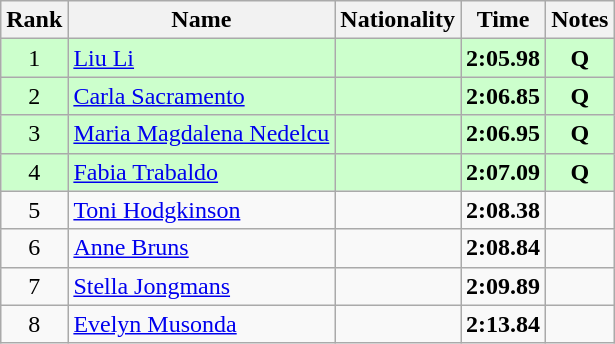<table class="wikitable sortable" style="text-align:center">
<tr>
<th>Rank</th>
<th>Name</th>
<th>Nationality</th>
<th>Time</th>
<th>Notes</th>
</tr>
<tr bgcolor=ccffcc>
<td>1</td>
<td align=left><a href='#'>Liu Li</a></td>
<td align=left></td>
<td><strong>2:05.98</strong></td>
<td><strong>Q</strong></td>
</tr>
<tr bgcolor=ccffcc>
<td>2</td>
<td align=left><a href='#'>Carla Sacramento</a></td>
<td align=left></td>
<td><strong>2:06.85</strong></td>
<td><strong>Q</strong></td>
</tr>
<tr bgcolor=ccffcc>
<td>3</td>
<td align=left><a href='#'>Maria Magdalena Nedelcu</a></td>
<td align=left></td>
<td><strong>2:06.95</strong></td>
<td><strong>Q</strong></td>
</tr>
<tr bgcolor=ccffcc>
<td>4</td>
<td align=left><a href='#'>Fabia Trabaldo</a></td>
<td align=left></td>
<td><strong>2:07.09</strong></td>
<td><strong>Q</strong></td>
</tr>
<tr>
<td>5</td>
<td align=left><a href='#'>Toni Hodgkinson</a></td>
<td align=left></td>
<td><strong>2:08.38</strong></td>
<td></td>
</tr>
<tr>
<td>6</td>
<td align=left><a href='#'>Anne Bruns</a></td>
<td align=left></td>
<td><strong>2:08.84</strong></td>
<td></td>
</tr>
<tr>
<td>7</td>
<td align=left><a href='#'>Stella Jongmans</a></td>
<td align=left></td>
<td><strong>2:09.89</strong></td>
<td></td>
</tr>
<tr>
<td>8</td>
<td align=left><a href='#'>Evelyn Musonda</a></td>
<td align=left></td>
<td><strong>2:13.84</strong></td>
<td></td>
</tr>
</table>
